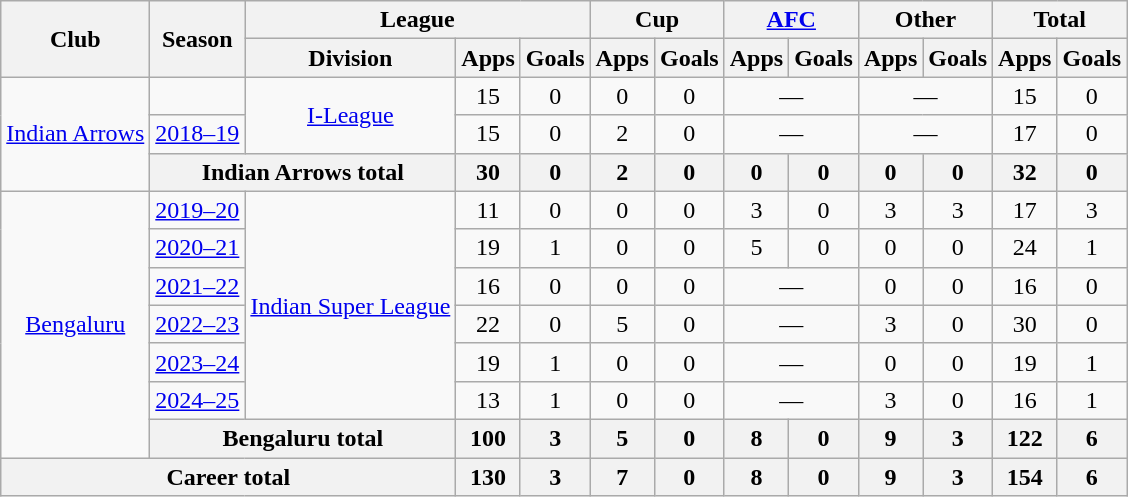<table class="wikitable" style="text-align: center;">
<tr>
<th rowspan="2">Club</th>
<th rowspan="2">Season</th>
<th colspan="3">League</th>
<th colspan="2">Cup</th>
<th colspan="2"><a href='#'>AFC</a></th>
<th colspan="2">Other</th>
<th colspan="2">Total</th>
</tr>
<tr>
<th>Division</th>
<th>Apps</th>
<th>Goals</th>
<th>Apps</th>
<th>Goals</th>
<th>Apps</th>
<th>Goals</th>
<th>Apps</th>
<th>Goals</th>
<th>Apps</th>
<th>Goals</th>
</tr>
<tr>
<td rowspan="3"><a href='#'>Indian Arrows</a></td>
<td></td>
<td rowspan="2"><a href='#'>I-League</a></td>
<td>15</td>
<td>0</td>
<td>0</td>
<td>0</td>
<td colspan="2">—</td>
<td colspan="2">—</td>
<td>15</td>
<td>0</td>
</tr>
<tr>
<td><a href='#'>2018–19</a></td>
<td>15</td>
<td>0</td>
<td>2</td>
<td>0</td>
<td colspan="2">—</td>
<td colspan="2">—</td>
<td>17</td>
<td>0</td>
</tr>
<tr>
<th colspan="2">Indian Arrows total</th>
<th>30</th>
<th>0</th>
<th>2</th>
<th>0</th>
<th>0</th>
<th>0</th>
<th>0</th>
<th>0</th>
<th>32</th>
<th>0</th>
</tr>
<tr>
<td rowspan="7"><a href='#'>Bengaluru</a></td>
<td><a href='#'>2019–20</a></td>
<td rowspan="6"><a href='#'>Indian Super League</a></td>
<td>11</td>
<td>0</td>
<td>0</td>
<td>0</td>
<td>3</td>
<td>0</td>
<td>3</td>
<td>3</td>
<td>17</td>
<td>3</td>
</tr>
<tr>
<td><a href='#'>2020–21</a></td>
<td>19</td>
<td>1</td>
<td>0</td>
<td>0</td>
<td>5</td>
<td>0</td>
<td>0</td>
<td>0</td>
<td>24</td>
<td>1</td>
</tr>
<tr>
<td><a href='#'>2021–22</a></td>
<td>16</td>
<td>0</td>
<td>0</td>
<td>0</td>
<td colspan="2">—</td>
<td>0</td>
<td>0</td>
<td>16</td>
<td>0</td>
</tr>
<tr>
<td><a href='#'>2022–23</a></td>
<td>22</td>
<td>0</td>
<td>5</td>
<td>0</td>
<td colspan="2">—</td>
<td>3</td>
<td>0</td>
<td>30</td>
<td>0</td>
</tr>
<tr>
<td><a href='#'>2023–24</a></td>
<td>19</td>
<td>1</td>
<td>0</td>
<td>0</td>
<td colspan="2">—</td>
<td>0</td>
<td>0</td>
<td>19</td>
<td>1</td>
</tr>
<tr>
<td><a href='#'>2024–25</a></td>
<td>13</td>
<td>1</td>
<td>0</td>
<td>0</td>
<td colspan="2">—</td>
<td>3</td>
<td>0</td>
<td>16</td>
<td>1</td>
</tr>
<tr>
<th colspan="2">Bengaluru total</th>
<th>100</th>
<th>3</th>
<th>5</th>
<th>0</th>
<th>8</th>
<th>0</th>
<th>9</th>
<th>3</th>
<th>122</th>
<th>6</th>
</tr>
<tr>
<th colspan="3">Career total</th>
<th>130</th>
<th>3</th>
<th>7</th>
<th>0</th>
<th>8</th>
<th>0</th>
<th>9</th>
<th>3</th>
<th>154</th>
<th>6</th>
</tr>
</table>
